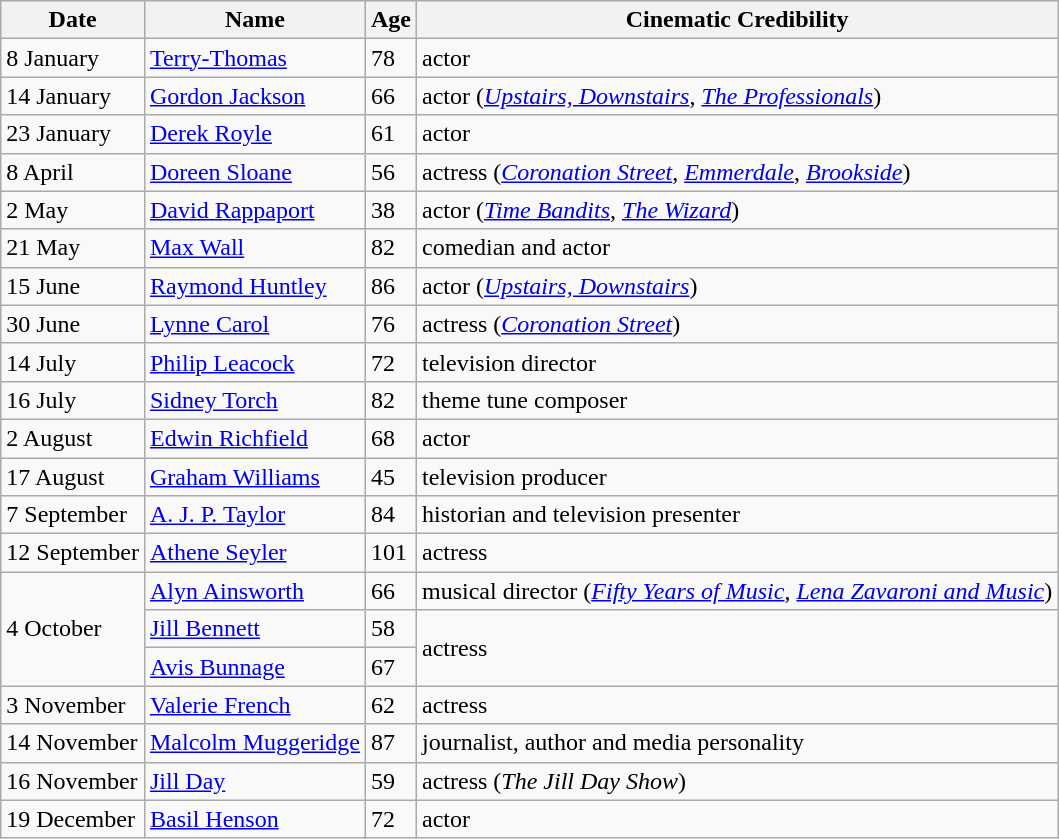<table class="wikitable">
<tr>
<th>Date</th>
<th>Name</th>
<th>Age</th>
<th>Cinematic Credibility</th>
</tr>
<tr>
<td>8 January</td>
<td><a href='#'>Terry-Thomas</a></td>
<td>78</td>
<td>actor</td>
</tr>
<tr>
<td>14 January</td>
<td><a href='#'>Gordon Jackson</a></td>
<td>66</td>
<td>actor (<em><a href='#'>Upstairs, Downstairs</a></em>, <em><a href='#'>The Professionals</a></em>)</td>
</tr>
<tr>
<td>23 January</td>
<td><a href='#'>Derek Royle</a></td>
<td>61</td>
<td>actor</td>
</tr>
<tr>
<td>8 April</td>
<td><a href='#'>Doreen Sloane</a></td>
<td>56</td>
<td>actress (<em><a href='#'>Coronation Street</a></em>, <em><a href='#'>Emmerdale</a></em>, <em><a href='#'>Brookside</a></em>)</td>
</tr>
<tr>
<td>2 May</td>
<td><a href='#'>David Rappaport</a></td>
<td>38</td>
<td>actor (<em><a href='#'>Time Bandits</a></em>, <em><a href='#'>The Wizard</a></em>)</td>
</tr>
<tr>
<td>21 May</td>
<td><a href='#'>Max Wall</a></td>
<td>82</td>
<td>comedian and actor</td>
</tr>
<tr>
<td>15 June</td>
<td><a href='#'>Raymond Huntley</a></td>
<td>86</td>
<td>actor (<em><a href='#'>Upstairs, Downstairs</a></em>)</td>
</tr>
<tr>
<td>30 June</td>
<td><a href='#'>Lynne Carol</a></td>
<td>76</td>
<td>actress (<em><a href='#'>Coronation Street</a></em>)</td>
</tr>
<tr>
<td>14 July</td>
<td><a href='#'>Philip Leacock</a></td>
<td>72</td>
<td>television director</td>
</tr>
<tr>
<td>16 July</td>
<td><a href='#'>Sidney Torch</a></td>
<td>82</td>
<td>theme tune composer</td>
</tr>
<tr>
<td>2 August</td>
<td><a href='#'>Edwin Richfield</a></td>
<td>68</td>
<td>actor</td>
</tr>
<tr>
<td>17 August</td>
<td><a href='#'>Graham Williams</a></td>
<td>45</td>
<td>television producer</td>
</tr>
<tr>
<td>7 September</td>
<td><a href='#'>A. J. P. Taylor</a></td>
<td>84</td>
<td>historian and television presenter</td>
</tr>
<tr>
<td>12 September</td>
<td><a href='#'>Athene Seyler</a></td>
<td>101</td>
<td>actress</td>
</tr>
<tr>
<td rowspan="3">4 October</td>
<td><a href='#'>Alyn Ainsworth</a></td>
<td>66</td>
<td>musical director (<em><a href='#'>Fifty Years of Music</a></em>, <em><a href='#'>Lena Zavaroni and Music</a></em>)</td>
</tr>
<tr>
<td><a href='#'>Jill Bennett</a></td>
<td>58</td>
<td rowspan="2">actress</td>
</tr>
<tr>
<td><a href='#'>Avis Bunnage</a></td>
<td>67</td>
</tr>
<tr>
<td>3 November</td>
<td><a href='#'>Valerie French</a></td>
<td>62</td>
<td>actress</td>
</tr>
<tr>
<td>14 November</td>
<td><a href='#'>Malcolm Muggeridge</a></td>
<td>87</td>
<td>journalist, author and media personality</td>
</tr>
<tr>
<td>16 November</td>
<td><a href='#'>Jill Day</a></td>
<td>59</td>
<td>actress (<em>The Jill Day Show</em>)</td>
</tr>
<tr>
<td>19 December</td>
<td><a href='#'>Basil Henson</a></td>
<td>72</td>
<td>actor</td>
</tr>
</table>
